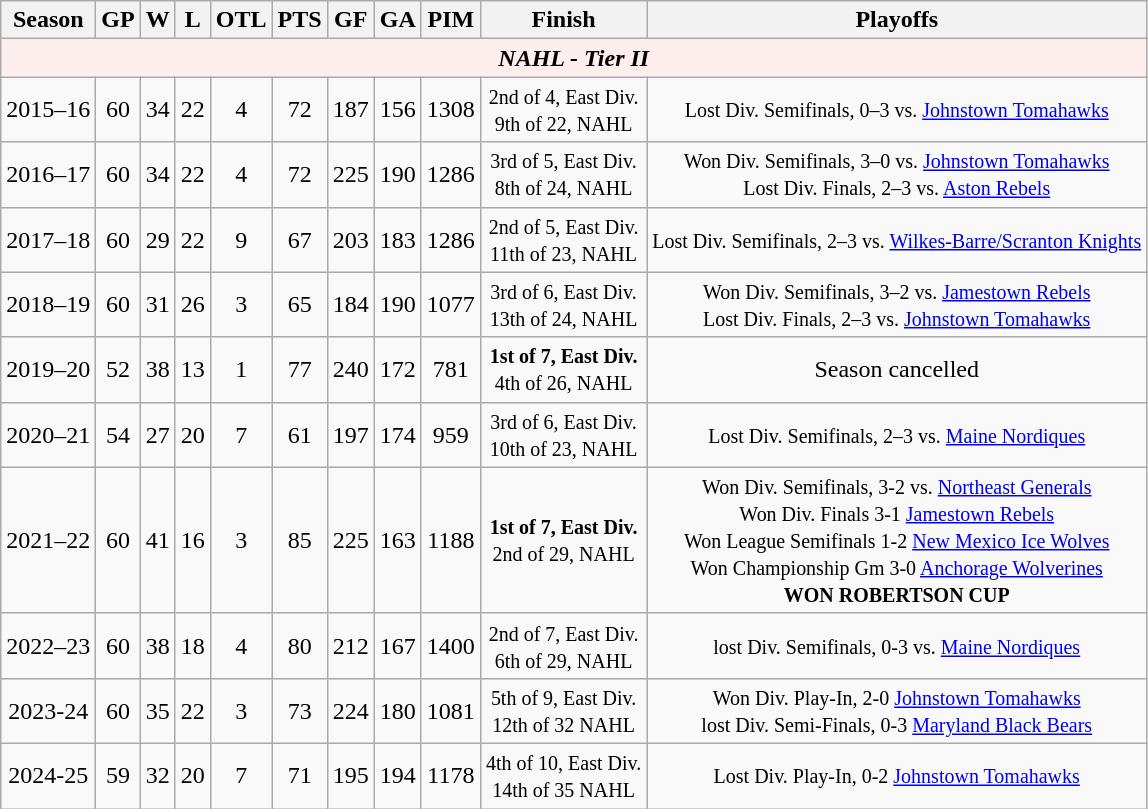<table class="wikitable" style="text-align:center">
<tr>
<th>Season</th>
<th>GP</th>
<th>W</th>
<th>L</th>
<th>OTL</th>
<th>PTS</th>
<th>GF</th>
<th>GA</th>
<th>PIM</th>
<th>Finish</th>
<th>Playoffs<br></th>
</tr>
<tr align="center"  bgcolor="#ffeeee">
<td colspan="11"><strong><em>NAHL - Tier II</em></strong></td>
</tr>
<tr>
<td>2015–16</td>
<td>60</td>
<td>34</td>
<td>22</td>
<td>4</td>
<td>72</td>
<td>187</td>
<td>156</td>
<td>1308</td>
<td><small>2nd of 4, East Div.<br>9th of 22, NAHL</small></td>
<td><small>Lost Div. Semifinals, 0–3 vs. <a href='#'>Johnstown Tomahawks</a></small></td>
</tr>
<tr>
<td>2016–17</td>
<td>60</td>
<td>34</td>
<td>22</td>
<td>4</td>
<td>72</td>
<td>225</td>
<td>190</td>
<td>1286</td>
<td><small>3rd of 5, East Div.<br>8th of 24, NAHL</small></td>
<td><small>Won Div. Semifinals, 3–0 vs. <a href='#'>Johnstown Tomahawks</a><br>Lost Div. Finals, 2–3 vs. <a href='#'>Aston Rebels</a></small></td>
</tr>
<tr>
<td>2017–18</td>
<td>60</td>
<td>29</td>
<td>22</td>
<td>9</td>
<td>67</td>
<td>203</td>
<td>183</td>
<td>1286</td>
<td><small>2nd of 5, East Div.<br>11th of 23, NAHL</small></td>
<td><small>Lost Div. Semifinals, 2–3 vs. <a href='#'>Wilkes-Barre/Scranton Knights</a></small></td>
</tr>
<tr>
<td>2018–19</td>
<td>60</td>
<td>31</td>
<td>26</td>
<td>3</td>
<td>65</td>
<td>184</td>
<td>190</td>
<td>1077</td>
<td><small>3rd of 6, East Div.<br>13th of 24, NAHL</small></td>
<td><small>Won Div. Semifinals, 3–2 vs. <a href='#'>Jamestown Rebels</a><br>Lost Div. Finals, 2–3 vs. <a href='#'>Johnstown Tomahawks</a></small></td>
</tr>
<tr>
<td>2019–20</td>
<td>52</td>
<td>38</td>
<td>13</td>
<td>1</td>
<td>77</td>
<td>240</td>
<td>172</td>
<td>781</td>
<td><small><strong>1st of 7, East Div.</strong><br>4th of 26, NAHL</small></td>
<td>Season cancelled</td>
</tr>
<tr>
<td>2020–21</td>
<td>54</td>
<td>27</td>
<td>20</td>
<td>7</td>
<td>61</td>
<td>197</td>
<td>174</td>
<td>959</td>
<td><small>3rd of 6, East Div.<br>10th of 23, NAHL</small></td>
<td><small>Lost Div. Semifinals, 2–3 vs. <a href='#'>Maine Nordiques</a></small></td>
</tr>
<tr>
<td>2021–22</td>
<td>60</td>
<td>41</td>
<td>16</td>
<td>3</td>
<td>85</td>
<td>225</td>
<td>163</td>
<td>1188</td>
<td><small><strong>1st of 7, East Div.</strong><br>2nd of 29, NAHL</small></td>
<td><small>Won Div. Semifinals, 3-2 vs. <a href='#'>Northeast Generals</a><br>Won Div. Finals 3-1 <a href='#'>Jamestown Rebels</a><br>Won League Semifinals 1-2 <a href='#'>New Mexico Ice Wolves</a><br>Won Championship Gm 3-0 <a href='#'>Anchorage Wolverines</a><br><strong>WON ROBERTSON CUP</strong></small></td>
</tr>
<tr>
<td>2022–23</td>
<td>60</td>
<td>38</td>
<td>18</td>
<td>4</td>
<td>80</td>
<td>212</td>
<td>167</td>
<td>1400</td>
<td><small>2nd of 7, East Div.<br>6th of 29, NAHL</small></td>
<td><small>lost Div. Semifinals, 0-3 vs. <a href='#'>Maine Nordiques</a></small></td>
</tr>
<tr>
<td>2023-24</td>
<td>60</td>
<td>35</td>
<td>22</td>
<td>3</td>
<td>73</td>
<td>224</td>
<td>180</td>
<td>1081</td>
<td><small> 5th of 9, East Div.<br> 12th of 32 NAHL</small></td>
<td><small>Won Div. Play-In, 2-0 <a href='#'>Johnstown Tomahawks</a><br>lost Div. Semi-Finals, 0-3 <a href='#'>Maryland Black Bears</a></small></td>
</tr>
<tr>
<td>2024-25</td>
<td>59</td>
<td>32</td>
<td>20</td>
<td>7</td>
<td>71</td>
<td>195</td>
<td>194</td>
<td>1178</td>
<td><small> 4th of 10, East Div.<br> 14th of 35 NAHL</small></td>
<td><small>Lost Div. Play-In, 0-2 <a href='#'>Johnstown Tomahawks</a></small></td>
</tr>
</table>
